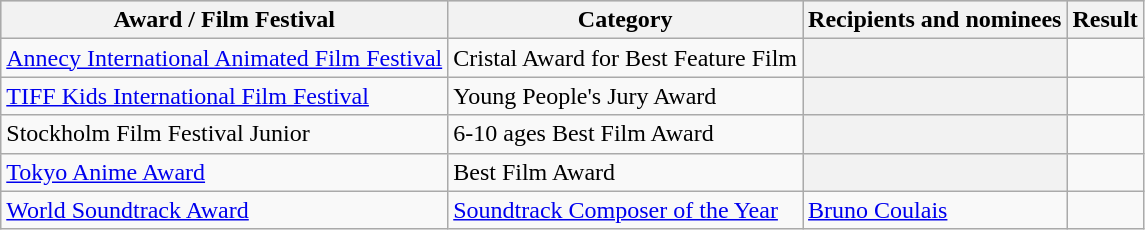<table class="wikitable plainrowheaders sortable">
<tr style="background:#ccc; text-align:center;">
<th scope="col">Award / Film Festival</th>
<th scope="col">Category</th>
<th scope="col">Recipients and nominees</th>
<th scope="col">Result</th>
</tr>
<tr>
<td><a href='#'>Annecy International Animated Film Festival</a></td>
<td>Cristal Award for Best Feature Film</td>
<th></th>
<td></td>
</tr>
<tr>
<td><a href='#'>TIFF Kids International Film Festival</a></td>
<td>Young People's Jury Award</td>
<th></th>
<td></td>
</tr>
<tr>
<td>Stockholm Film Festival Junior</td>
<td>6-10 ages Best Film Award</td>
<th></th>
<td></td>
</tr>
<tr>
<td><a href='#'>Tokyo Anime Award</a></td>
<td>Best Film Award</td>
<th></th>
<td></td>
</tr>
<tr>
<td><a href='#'>World Soundtrack Award</a></td>
<td><a href='#'>Soundtrack Composer of the Year</a></td>
<td><a href='#'>Bruno Coulais</a></td>
<td></td>
</tr>
</table>
